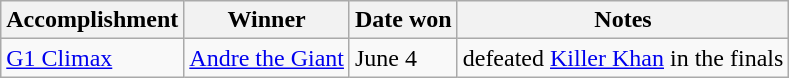<table class="wikitable">
<tr>
<th>Accomplishment</th>
<th>Winner</th>
<th>Date won</th>
<th>Notes</th>
</tr>
<tr>
<td><a href='#'>G1 Climax</a></td>
<td><a href='#'>Andre the Giant</a></td>
<td>June 4</td>
<td>defeated <a href='#'>Killer Khan</a> in the finals</td>
</tr>
</table>
